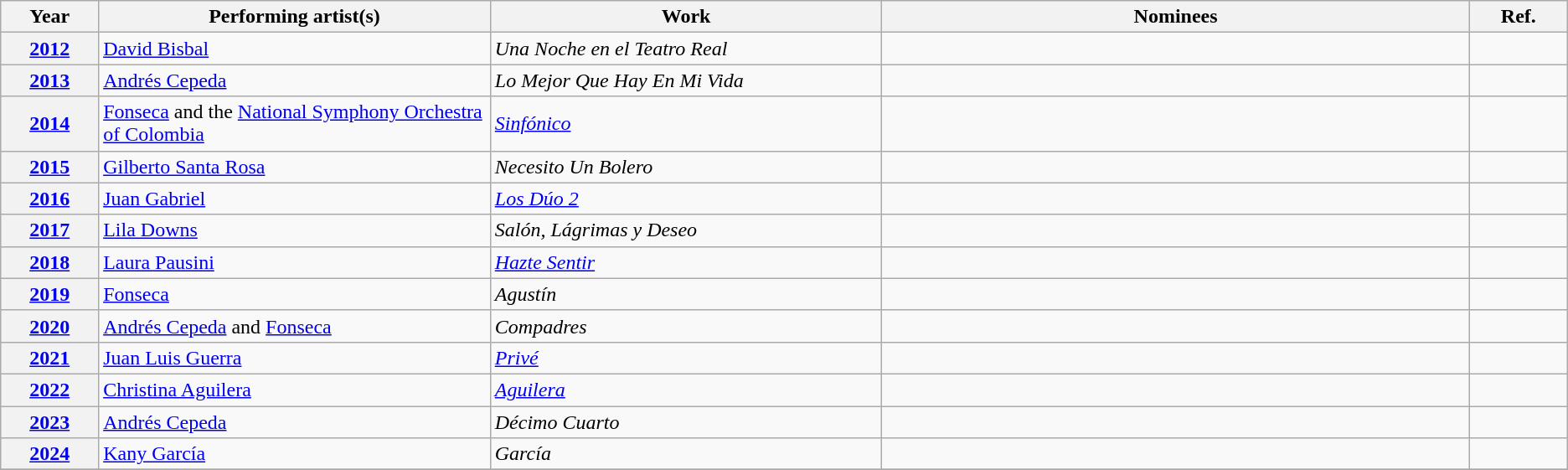<table class="wikitable plainrowheaders sortable">
<tr>
<th scope="col" width="5%">Year</th>
<th scope="col" width="20%">Performing artist(s)</th>
<th scope="col" width="20%">Work</th>
<th scope="col" class="unsortable" width="30%">Nominees</th>
<th scope="col" class="unsortable" width="5%">Ref.</th>
</tr>
<tr>
<th style="text-align:center;" scope="row"><a href='#'><strong>2012</strong></a></th>
<td scope="row"><a href='#'>David Bisbal</a></td>
<td scope="row"><em>Una Noche en el Teatro Real</em></td>
<td></td>
<td></td>
</tr>
<tr>
<th style="text-align:center;" scope="row"><a href='#'><strong>2013</strong></a></th>
<td scope="row"><a href='#'>Andrés Cepeda</a></td>
<td scope="row"><em>Lo Mejor Que Hay En Mi Vida</em></td>
<td></td>
<td></td>
</tr>
<tr>
<th style="text-align:center;" scope="row"><a href='#'><strong>2014</strong></a></th>
<td scope="row"><a href='#'>Fonseca</a> and the <a href='#'>National Symphony Orchestra of Colombia</a></td>
<td scope="row"><em><a href='#'>Sinfónico</a></em></td>
<td></td>
<td></td>
</tr>
<tr>
<th style="text-align:center;" scope="row"><a href='#'><strong>2015</strong></a></th>
<td scope="row"><a href='#'>Gilberto Santa Rosa</a></td>
<td scope="row"><em>Necesito Un Bolero</em></td>
<td></td>
<td></td>
</tr>
<tr>
<th style="text-align:center;" scope="row"><a href='#'><strong>2016</strong></a></th>
<td scope="row"><a href='#'>Juan Gabriel</a></td>
<td scope="row"><em><a href='#'>Los Dúo 2</a></em></td>
<td></td>
<td></td>
</tr>
<tr>
<th style="text-align:center;" scope="row"><a href='#'><strong>2017</strong></a></th>
<td scope="row"><a href='#'>Lila Downs</a></td>
<td scope="row"><em>Salón, Lágrimas y Deseo</em></td>
<td></td>
<td></td>
</tr>
<tr>
<th style="text-align:center;" scope="row"><a href='#'><strong>2018</strong></a></th>
<td scope="row"><a href='#'>Laura Pausini</a></td>
<td scope="row"><em><a href='#'>Hazte Sentir</a></em></td>
<td></td>
<td></td>
</tr>
<tr>
<th style="text-align:center;" scope="row"><a href='#'><strong>2019</strong></a></th>
<td scope="row"><a href='#'>Fonseca</a></td>
<td scope="row"><em>Agustín</em></td>
<td></td>
<td></td>
</tr>
<tr>
<th style="text-align:center;" scope="row"><a href='#'><strong>2020</strong></a></th>
<td><a href='#'>Andrés Cepeda</a> and <a href='#'>Fonseca</a></td>
<td><em>Compadres</em></td>
<td></td>
<td></td>
</tr>
<tr>
<th style="text-align:center;" scope="row"><a href='#'><strong>2021</strong></a></th>
<td><a href='#'>Juan Luis Guerra</a></td>
<td><em><a href='#'>Privé</a></em></td>
<td></td>
<td></td>
</tr>
<tr>
<th style="text-align:center;" scope="row"><a href='#'><strong>2022</strong></a></th>
<td><a href='#'>Christina Aguilera</a></td>
<td><em><a href='#'>Aguilera</a></em></td>
<td></td>
<td style="text-align:center;"></td>
</tr>
<tr>
<th style="text-align:center;" scope="row"><a href='#'><strong>2023</strong></a></th>
<td><a href='#'>Andrés Cepeda</a></td>
<td><em>Décimo Cuarto</em></td>
<td></td>
<td style="text-align:center;"></td>
</tr>
<tr>
<th style="text-align:center;" scope="row"><a href='#'><strong>2024</strong></a></th>
<td><a href='#'>Kany García</a></td>
<td><em>García</em></td>
<td></td>
<td align="center"></td>
</tr>
<tr>
</tr>
</table>
